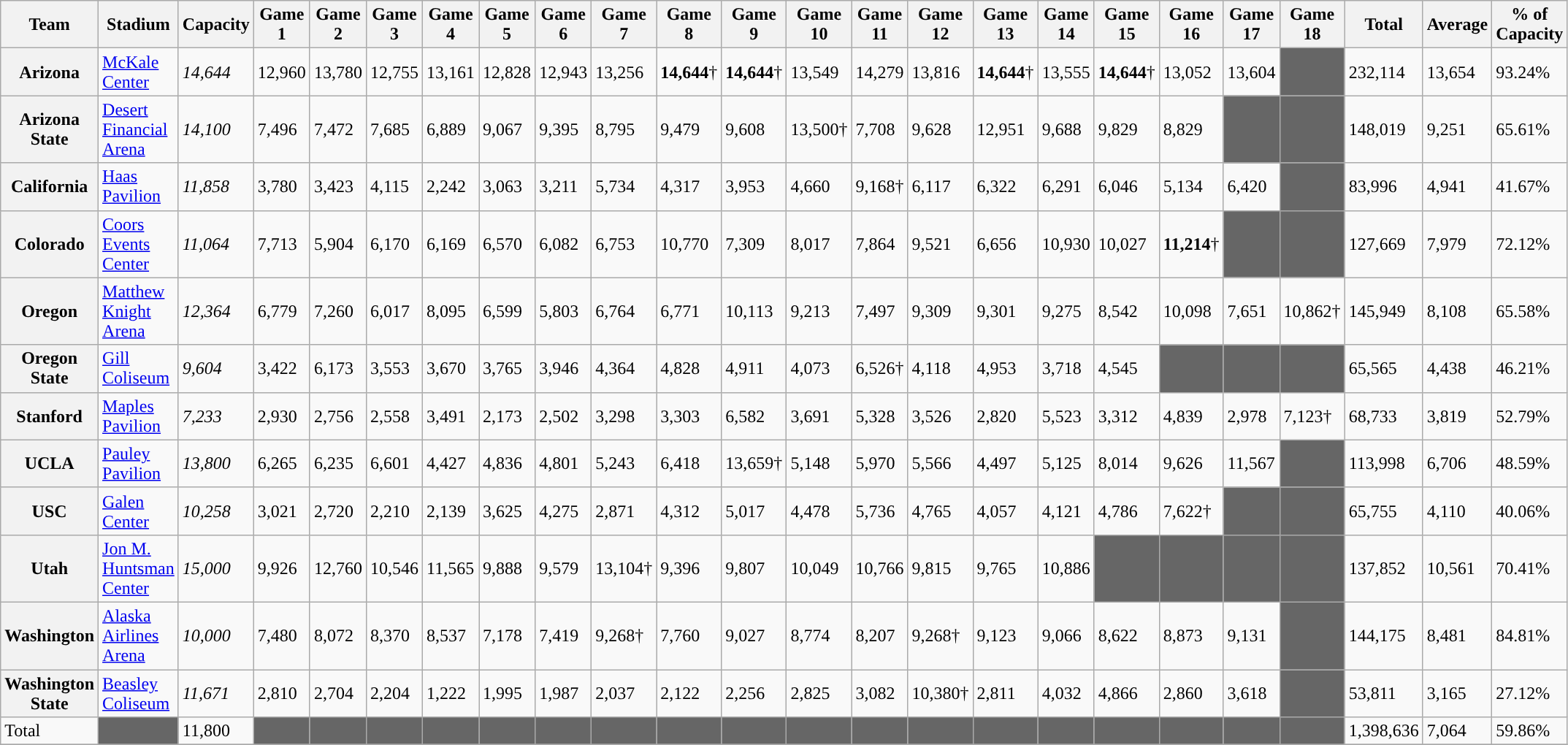<table class="wikitable">
<tr>
<th>Team</th>
<th>Stadium</th>
<th>Capacity</th>
<th>Game 1</th>
<th>Game 2</th>
<th>Game 3</th>
<th>Game 4</th>
<th>Game 5</th>
<th>Game 6</th>
<th>Game 7</th>
<th>Game 8</th>
<th>Game 9</th>
<th>Game 10</th>
<th>Game 11</th>
<th>Game 12</th>
<th>Game 13</th>
<th>Game 14</th>
<th>Game 15</th>
<th>Game 16</th>
<th>Game 17</th>
<th>Game 18</th>
<th>Total</th>
<th>Average</th>
<th>% of Capacity</th>
</tr>
<tr>
<th>Arizona</th>
<td><a href='#'>McKale Center</a></td>
<td><em>14,644</em></td>
<td>12,960</td>
<td>13,780</td>
<td>12,755</td>
<td>13,161</td>
<td>12,828</td>
<td>12,943</td>
<td>13,256</td>
<td><strong>14,644</strong>†</td>
<td><strong>14,644</strong>†</td>
<td>13,549</td>
<td>14,279</td>
<td>13,816</td>
<td><strong>14,644</strong>†</td>
<td>13,555</td>
<td><strong>14,644</strong>†</td>
<td>13,052</td>
<td>13,604</td>
<td style="background:#666666;"></td>
<td>232,114</td>
<td>13,654</td>
<td>93.24%</td>
</tr>
<tr>
<th>Arizona State</th>
<td><a href='#'>Desert Financial Arena</a></td>
<td><em>14,100</em></td>
<td>7,496</td>
<td>7,472</td>
<td>7,685</td>
<td>6,889</td>
<td>9,067</td>
<td>9,395</td>
<td>8,795</td>
<td>9,479</td>
<td>9,608</td>
<td>13,500†</td>
<td>7,708</td>
<td>9,628</td>
<td>12,951</td>
<td>9,688</td>
<td>9,829</td>
<td>8,829</td>
<td style="background:#666666;"></td>
<td style="background:#666666;"></td>
<td>148,019</td>
<td>9,251</td>
<td>65.61%</td>
</tr>
<tr>
<th>California</th>
<td><a href='#'>Haas Pavilion</a></td>
<td><em>11,858</em></td>
<td>3,780</td>
<td>3,423</td>
<td>4,115</td>
<td>2,242</td>
<td>3,063</td>
<td>3,211</td>
<td>5,734</td>
<td>4,317</td>
<td>3,953</td>
<td>4,660</td>
<td>9,168†</td>
<td>6,117</td>
<td>6,322</td>
<td>6,291</td>
<td>6,046</td>
<td>5,134</td>
<td>6,420</td>
<td style="background:#666666;"></td>
<td>83,996</td>
<td>4,941</td>
<td>41.67%</td>
</tr>
<tr>
<th>Colorado</th>
<td><a href='#'>Coors Events Center</a></td>
<td><em>11,064</em></td>
<td>7,713</td>
<td>5,904</td>
<td>6,170</td>
<td>6,169</td>
<td>6,570</td>
<td>6,082</td>
<td>6,753</td>
<td>10,770</td>
<td>7,309</td>
<td>8,017</td>
<td>7,864</td>
<td>9,521</td>
<td>6,656</td>
<td>10,930</td>
<td>10,027</td>
<td><strong>11,214</strong>†</td>
<td style="background:#666666;"></td>
<td style="background:#666666;"></td>
<td>127,669</td>
<td>7,979</td>
<td>72.12%</td>
</tr>
<tr>
<th>Oregon</th>
<td><a href='#'>Matthew Knight Arena</a></td>
<td><em>12,364</em></td>
<td>6,779</td>
<td>7,260</td>
<td>6,017</td>
<td>8,095</td>
<td>6,599</td>
<td>5,803</td>
<td>6,764</td>
<td>6,771</td>
<td>10,113</td>
<td>9,213</td>
<td>7,497</td>
<td>9,309</td>
<td>9,301</td>
<td>9,275</td>
<td>8,542</td>
<td>10,098</td>
<td>7,651</td>
<td>10,862†</td>
<td>145,949</td>
<td>8,108</td>
<td>65.58%</td>
</tr>
<tr>
<th>Oregon State</th>
<td><a href='#'>Gill Coliseum</a></td>
<td><em>9,604</em></td>
<td>3,422</td>
<td>6,173</td>
<td>3,553</td>
<td>3,670</td>
<td>3,765</td>
<td>3,946</td>
<td>4,364</td>
<td>4,828</td>
<td>4,911</td>
<td>4,073</td>
<td>6,526†</td>
<td>4,118</td>
<td>4,953</td>
<td>3,718</td>
<td>4,545</td>
<td style="background:#666666;"></td>
<td style="background:#666666;"></td>
<td style="background:#666666;"></td>
<td>65,565</td>
<td>4,438</td>
<td>46.21%</td>
</tr>
<tr>
<th>Stanford</th>
<td><a href='#'>Maples Pavilion</a></td>
<td><em>7,233</em></td>
<td>2,930</td>
<td>2,756</td>
<td>2,558</td>
<td>3,491</td>
<td>2,173</td>
<td>2,502</td>
<td>3,298</td>
<td>3,303</td>
<td>6,582</td>
<td>3,691</td>
<td>5,328</td>
<td>3,526</td>
<td>2,820</td>
<td>5,523</td>
<td>3,312</td>
<td>4,839</td>
<td>2,978</td>
<td>7,123†</td>
<td>68,733</td>
<td>3,819</td>
<td>52.79%</td>
</tr>
<tr>
<th>UCLA</th>
<td><a href='#'>Pauley Pavilion</a></td>
<td><em>13,800</em></td>
<td>6,265</td>
<td>6,235</td>
<td>6,601</td>
<td>4,427</td>
<td>4,836</td>
<td>4,801</td>
<td>5,243</td>
<td>6,418</td>
<td>13,659†</td>
<td>5,148</td>
<td>5,970</td>
<td>5,566</td>
<td>4,497</td>
<td>5,125</td>
<td>8,014</td>
<td>9,626</td>
<td>11,567</td>
<td style="background:#666666;"></td>
<td>113,998</td>
<td>6,706</td>
<td>48.59%</td>
</tr>
<tr>
<th>USC</th>
<td><a href='#'>Galen Center</a></td>
<td><em>10,258</em></td>
<td>3,021</td>
<td>2,720</td>
<td>2,210</td>
<td>2,139</td>
<td>3,625</td>
<td>4,275</td>
<td>2,871</td>
<td>4,312</td>
<td>5,017</td>
<td>4,478</td>
<td>5,736</td>
<td>4,765</td>
<td>4,057</td>
<td>4,121</td>
<td>4,786</td>
<td>7,622†</td>
<td style="background:#666666;"></td>
<td style="background:#666666;"></td>
<td>65,755</td>
<td>4,110</td>
<td>40.06%</td>
</tr>
<tr>
<th>Utah</th>
<td><a href='#'>Jon M. Huntsman Center</a></td>
<td><em>15,000</em></td>
<td>9,926</td>
<td>12,760</td>
<td>10,546</td>
<td>11,565</td>
<td>9,888</td>
<td>9,579</td>
<td>13,104†</td>
<td>9,396</td>
<td>9,807</td>
<td>10,049</td>
<td>10,766</td>
<td>9,815</td>
<td>9,765</td>
<td>10,886</td>
<td style="background:#666666;"></td>
<td style="background:#666666;"></td>
<td style="background:#666666;"></td>
<td style="background:#666666;"></td>
<td>137,852</td>
<td>10,561</td>
<td>70.41%</td>
</tr>
<tr>
<th>Washington</th>
<td><a href='#'>Alaska Airlines Arena</a></td>
<td><em>10,000</em></td>
<td>7,480</td>
<td>8,072</td>
<td>8,370</td>
<td>8,537</td>
<td>7,178</td>
<td>7,419</td>
<td>9,268†</td>
<td>7,760</td>
<td>9,027</td>
<td>8,774</td>
<td>8,207</td>
<td>9,268†</td>
<td>9,123</td>
<td>9,066</td>
<td>8,622</td>
<td>8,873</td>
<td>9,131</td>
<td style="background:#666666;"></td>
<td>144,175</td>
<td>8,481</td>
<td>84.81%</td>
</tr>
<tr>
<th>Washington State</th>
<td><a href='#'>Beasley Coliseum</a></td>
<td><em>11,671</em></td>
<td>2,810</td>
<td>2,704</td>
<td>2,204</td>
<td>1,222</td>
<td>1,995</td>
<td>1,987</td>
<td>2,037</td>
<td>2,122</td>
<td>2,256</td>
<td>2,825</td>
<td>3,082</td>
<td>10,380†</td>
<td>2,811</td>
<td>4,032</td>
<td>4,866</td>
<td>2,860</td>
<td>3,618</td>
<td style="background:#666666;"></td>
<td>53,811</td>
<td>3,165</td>
<td>27.12%</td>
</tr>
<tr>
<td>Total</td>
<td style="background:#666666;"></td>
<td>11,800</td>
<td style="background:#666666;"></td>
<td style="background:#666666;"></td>
<td style="background:#666666;"></td>
<td style="background:#666666;"></td>
<td style="background:#666666;"></td>
<td style="background:#666666;"></td>
<td style="background:#666666;"></td>
<td style="background:#666666;"></td>
<td style="background:#666666;"></td>
<td style="background:#666666;"></td>
<td style="background:#666666;"></td>
<td style="background:#666666;"></td>
<td style="background:#666666;"></td>
<td style="background:#666666;"></td>
<td style="background:#666666;"></td>
<td style="background:#666666;"></td>
<td style="background:#666666;"></td>
<td style="background:#666666;"></td>
<td>1,398,636</td>
<td>7,064</td>
<td>59.86%</td>
</tr>
<tr>
</tr>
</table>
